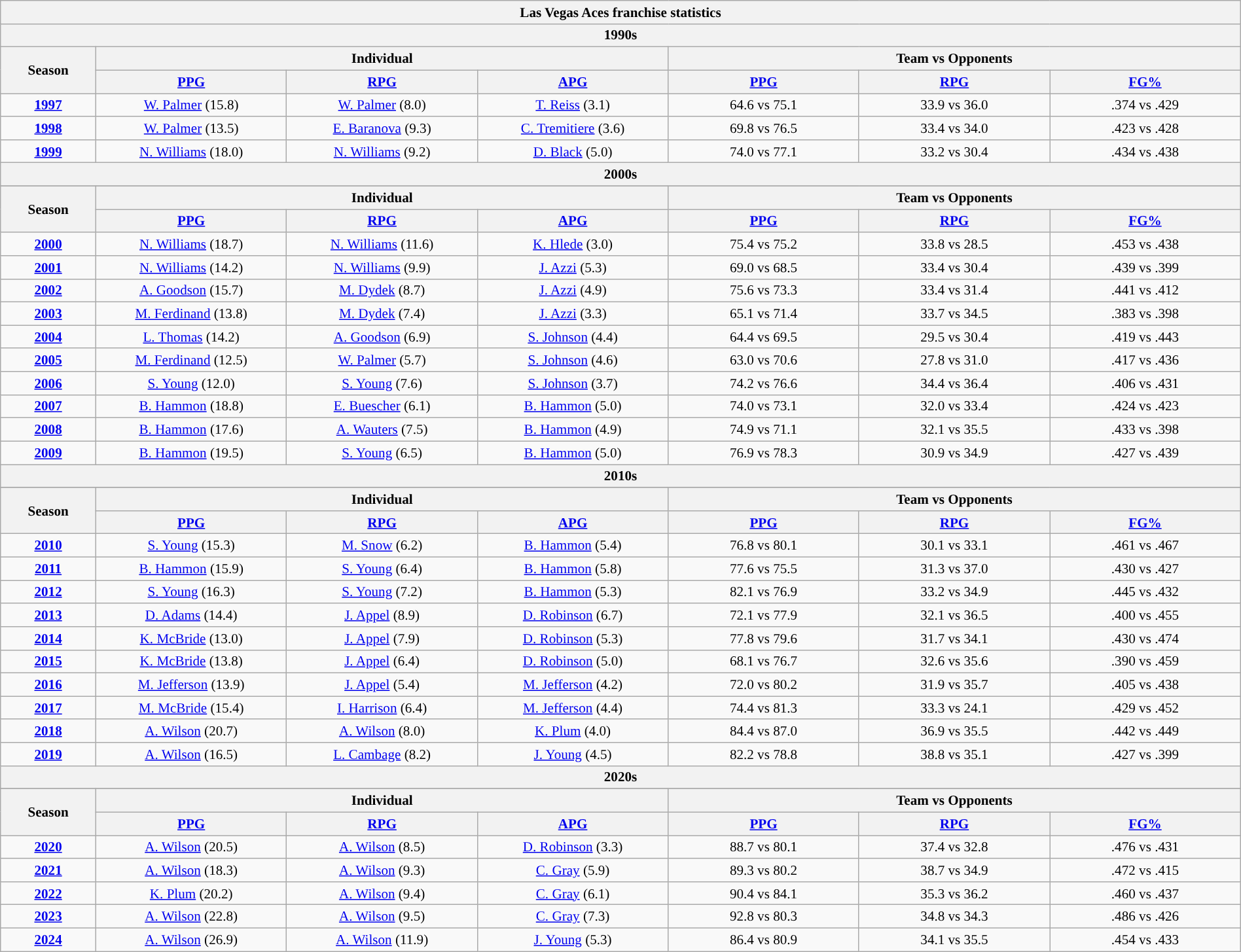<table class="wikitable" style="clear:both; min-width:70%; font-size:88%; margin:1.5em auto; text-align:center;">
<tr>
<th colspan=8>Las Vegas Aces franchise statistics</th>
</tr>
<tr valign="top">
<th colspan=8>1990s</th>
</tr>
<tr>
<th width="4%" rowspan=2>Season</th>
<th width="16%" colspan=3>Individual</th>
<th width="16%" colspan=3>Team vs Opponents</th>
</tr>
<tr>
<th width="8%"><a href='#'>PPG</a></th>
<th width="8%"><a href='#'>RPG</a></th>
<th width="8%"><a href='#'>APG</a></th>
<th width="8%"><a href='#'>PPG</a></th>
<th width="8%"><a href='#'>RPG</a></th>
<th width="8%"><a href='#'>FG%</a></th>
</tr>
<tr>
<td><strong><a href='#'>1997</a></strong></td>
<td><a href='#'>W. Palmer</a> (15.8)</td>
<td><a href='#'>W. Palmer</a> (8.0)</td>
<td><a href='#'>T. Reiss</a> (3.1)</td>
<td>64.6 vs 75.1</td>
<td>33.9 vs 36.0</td>
<td>.374 vs .429</td>
</tr>
<tr>
<td><strong><a href='#'>1998</a></strong></td>
<td><a href='#'>W. Palmer</a> (13.5)</td>
<td><a href='#'>E. Baranova</a> (9.3)</td>
<td><a href='#'>C. Tremitiere</a> (3.6)</td>
<td>69.8 vs 76.5</td>
<td>33.4 vs 34.0</td>
<td>.423 vs .428</td>
</tr>
<tr>
<td><strong><a href='#'>1999</a></strong></td>
<td><a href='#'>N. Williams</a> (18.0)</td>
<td><a href='#'>N. Williams</a> (9.2)</td>
<td><a href='#'>D. Black</a> (5.0)</td>
<td>74.0 vs 77.1</td>
<td>33.2 vs 30.4</td>
<td>.434 vs .438</td>
</tr>
<tr>
<th colspan=8>2000s</th>
</tr>
<tr>
</tr>
<tr>
<th width="4%" rowspan=2>Season</th>
<th width="16%" colspan=3>Individual</th>
<th width="16%" colspan=3>Team vs Opponents</th>
</tr>
<tr>
<th width="8%"><a href='#'>PPG</a></th>
<th width="8%"><a href='#'>RPG</a></th>
<th width="8%"><a href='#'>APG</a></th>
<th width="8%"><a href='#'>PPG</a></th>
<th width="8%"><a href='#'>RPG</a></th>
<th width="8%"><a href='#'>FG%</a></th>
</tr>
<tr>
<td><strong><a href='#'>2000</a></strong></td>
<td><a href='#'>N. Williams</a> (18.7)</td>
<td><a href='#'>N. Williams</a> (11.6)</td>
<td><a href='#'>K. Hlede</a> (3.0)</td>
<td>75.4 vs 75.2</td>
<td>33.8 vs 28.5</td>
<td>.453 vs .438</td>
</tr>
<tr>
<td><strong><a href='#'>2001</a></strong></td>
<td><a href='#'>N. Williams</a> (14.2)</td>
<td><a href='#'>N. Williams</a> (9.9)</td>
<td><a href='#'>J. Azzi</a> (5.3)</td>
<td>69.0 vs 68.5</td>
<td>33.4 vs 30.4</td>
<td>.439 vs .399</td>
</tr>
<tr>
<td><strong><a href='#'>2002</a></strong></td>
<td><a href='#'>A. Goodson</a> (15.7)</td>
<td><a href='#'>M. Dydek</a> (8.7)</td>
<td><a href='#'>J. Azzi</a> (4.9)</td>
<td>75.6 vs 73.3</td>
<td>33.4 vs 31.4</td>
<td>.441 vs .412</td>
</tr>
<tr>
<td><strong><a href='#'>2003</a></strong></td>
<td><a href='#'>M. Ferdinand</a> (13.8)</td>
<td><a href='#'>M. Dydek</a> (7.4)</td>
<td><a href='#'>J. Azzi</a> (3.3)</td>
<td>65.1 vs 71.4</td>
<td>33.7 vs 34.5</td>
<td>.383 vs .398</td>
</tr>
<tr>
<td><strong><a href='#'>2004</a></strong></td>
<td><a href='#'>L. Thomas</a> (14.2)</td>
<td><a href='#'>A. Goodson</a> (6.9)</td>
<td><a href='#'>S. Johnson</a> (4.4)</td>
<td>64.4 vs 69.5</td>
<td>29.5 vs 30.4</td>
<td>.419 vs .443</td>
</tr>
<tr>
<td><strong><a href='#'>2005</a></strong></td>
<td><a href='#'>M. Ferdinand</a> (12.5)</td>
<td><a href='#'>W. Palmer</a> (5.7)</td>
<td><a href='#'>S. Johnson</a> (4.6)</td>
<td>63.0 vs 70.6</td>
<td>27.8 vs 31.0</td>
<td>.417 vs .436</td>
</tr>
<tr>
<td><strong><a href='#'>2006</a></strong></td>
<td><a href='#'>S. Young</a> (12.0)</td>
<td><a href='#'>S. Young</a> (7.6)</td>
<td><a href='#'>S. Johnson</a> (3.7)</td>
<td>74.2 vs 76.6</td>
<td>34.4 vs 36.4</td>
<td>.406 vs .431</td>
</tr>
<tr>
<td><strong><a href='#'>2007</a></strong></td>
<td><a href='#'>B. Hammon</a> (18.8)</td>
<td><a href='#'>E. Buescher</a> (6.1)</td>
<td><a href='#'>B. Hammon</a> (5.0)</td>
<td>74.0 vs 73.1</td>
<td>32.0 vs 33.4</td>
<td>.424 vs .423</td>
</tr>
<tr>
<td><strong><a href='#'>2008</a></strong></td>
<td><a href='#'>B. Hammon</a> (17.6)</td>
<td><a href='#'>A. Wauters</a> (7.5)</td>
<td><a href='#'>B. Hammon</a> (4.9)</td>
<td>74.9 vs 71.1</td>
<td>32.1 vs 35.5</td>
<td>.433 vs .398</td>
</tr>
<tr>
<td><strong><a href='#'>2009</a></strong></td>
<td><a href='#'>B. Hammon</a> (19.5)</td>
<td><a href='#'>S. Young</a> (6.5)</td>
<td><a href='#'>B. Hammon</a> (5.0)</td>
<td>76.9 vs 78.3</td>
<td>30.9 vs 34.9</td>
<td>.427 vs .439</td>
</tr>
<tr>
<th colspan=8>2010s</th>
</tr>
<tr>
</tr>
<tr>
<th width="4%" rowspan=2>Season</th>
<th width="16%" colspan=3>Individual</th>
<th width="16%" colspan=3>Team vs Opponents</th>
</tr>
<tr>
<th width="8%"><a href='#'>PPG</a></th>
<th width="8%"><a href='#'>RPG</a></th>
<th width="8%"><a href='#'>APG</a></th>
<th width="8%"><a href='#'>PPG</a></th>
<th width="8%"><a href='#'>RPG</a></th>
<th width="8%"><a href='#'>FG%</a></th>
</tr>
<tr>
<td><strong><a href='#'>2010</a></strong></td>
<td><a href='#'>S. Young</a> (15.3)</td>
<td><a href='#'>M. Snow</a> (6.2)</td>
<td><a href='#'>B. Hammon</a> (5.4)</td>
<td>76.8 vs 80.1</td>
<td>30.1 vs 33.1</td>
<td>.461 vs .467</td>
</tr>
<tr>
<td><strong><a href='#'>2011</a></strong></td>
<td><a href='#'>B. Hammon</a> (15.9)</td>
<td><a href='#'>S. Young</a> (6.4)</td>
<td><a href='#'>B. Hammon</a> (5.8)</td>
<td>77.6 vs 75.5</td>
<td>31.3 vs 37.0</td>
<td>.430 vs .427</td>
</tr>
<tr>
<td><strong><a href='#'>2012</a></strong></td>
<td><a href='#'>S. Young</a> (16.3)</td>
<td><a href='#'>S. Young</a> (7.2)</td>
<td><a href='#'>B. Hammon</a> (5.3)</td>
<td>82.1 vs 76.9</td>
<td>33.2 vs 34.9</td>
<td>.445 vs .432</td>
</tr>
<tr>
<td><strong><a href='#'>2013</a></strong></td>
<td><a href='#'>D. Adams</a> (14.4)</td>
<td><a href='#'>J. Appel</a> (8.9)</td>
<td><a href='#'>D. Robinson</a> (6.7)</td>
<td>72.1 vs 77.9</td>
<td>32.1 vs 36.5</td>
<td>.400 vs .455</td>
</tr>
<tr>
<td><strong><a href='#'>2014</a></strong></td>
<td><a href='#'>K. McBride</a> (13.0)</td>
<td><a href='#'>J. Appel</a> (7.9)</td>
<td><a href='#'>D. Robinson</a> (5.3)</td>
<td>77.8 vs 79.6</td>
<td>31.7 vs 34.1</td>
<td>.430 vs .474</td>
</tr>
<tr>
<td><strong><a href='#'>2015</a></strong></td>
<td><a href='#'>K. McBride</a> (13.8)</td>
<td><a href='#'>J. Appel</a> (6.4)</td>
<td><a href='#'>D. Robinson</a> (5.0)</td>
<td>68.1 vs 76.7</td>
<td>32.6 vs 35.6</td>
<td>.390 vs .459</td>
</tr>
<tr>
<td><strong><a href='#'>2016</a></strong></td>
<td><a href='#'>M. Jefferson</a> (13.9)</td>
<td><a href='#'>J. Appel</a> (5.4)</td>
<td><a href='#'>M. Jefferson</a> (4.2)</td>
<td>72.0 vs 80.2</td>
<td>31.9 vs 35.7</td>
<td>.405 vs .438</td>
</tr>
<tr>
<td><strong><a href='#'>2017</a></strong></td>
<td><a href='#'>M. McBride</a> (15.4)</td>
<td><a href='#'>I. Harrison</a> (6.4)</td>
<td><a href='#'>M. Jefferson</a> (4.4)</td>
<td>74.4 vs 81.3</td>
<td>33.3 vs 24.1</td>
<td>.429 vs .452</td>
</tr>
<tr>
<td><strong><a href='#'>2018</a></strong></td>
<td><a href='#'>A. Wilson</a> (20.7)</td>
<td><a href='#'>A. Wilson</a> (8.0)</td>
<td><a href='#'>K. Plum</a> (4.0)</td>
<td>84.4 vs 87.0</td>
<td>36.9 vs 35.5</td>
<td>.442 vs .449</td>
</tr>
<tr>
<td><strong><a href='#'>2019</a></strong></td>
<td><a href='#'>A. Wilson</a> (16.5)</td>
<td><a href='#'>L. Cambage</a> (8.2)</td>
<td><a href='#'>J. Young</a> (4.5)</td>
<td>82.2 vs 78.8</td>
<td>38.8 vs 35.1</td>
<td>.427 vs .399</td>
</tr>
<tr>
<th colspan=8>2020s</th>
</tr>
<tr>
</tr>
<tr>
<th width="4%" rowspan=2>Season</th>
<th width="16%" colspan=3>Individual</th>
<th width="16%" colspan=3>Team vs Opponents</th>
</tr>
<tr>
<th width="8%"><a href='#'>PPG</a></th>
<th width="8%"><a href='#'>RPG</a></th>
<th width="8%"><a href='#'>APG</a></th>
<th width="8%"><a href='#'>PPG</a></th>
<th width="8%"><a href='#'>RPG</a></th>
<th width="8%"><a href='#'>FG%</a></th>
</tr>
<tr>
<td><strong><a href='#'>2020</a></strong></td>
<td><a href='#'>A. Wilson</a> (20.5)</td>
<td><a href='#'>A. Wilson</a> (8.5)</td>
<td><a href='#'>D. Robinson</a> (3.3)</td>
<td>88.7 vs 80.1</td>
<td>37.4 vs 32.8</td>
<td>.476 vs .431</td>
</tr>
<tr>
<td><strong><a href='#'>2021</a></strong></td>
<td><a href='#'>A. Wilson</a> (18.3)</td>
<td><a href='#'>A. Wilson</a> (9.3)</td>
<td><a href='#'>C. Gray</a> (5.9)</td>
<td>89.3 vs 80.2</td>
<td>38.7 vs 34.9</td>
<td>.472 vs .415</td>
</tr>
<tr>
<td><strong><a href='#'>2022</a></strong></td>
<td><a href='#'>K. Plum</a> (20.2)</td>
<td><a href='#'>A. Wilson</a> (9.4)</td>
<td><a href='#'>C. Gray</a> (6.1)</td>
<td>90.4 vs 84.1</td>
<td>35.3 vs 36.2</td>
<td>.460 vs .437</td>
</tr>
<tr>
<td><strong><a href='#'>2023</a></strong></td>
<td><a href='#'>A. Wilson</a> (22.8)</td>
<td><a href='#'>A. Wilson</a> (9.5)</td>
<td><a href='#'>C. Gray</a> (7.3)</td>
<td>92.8 vs 80.3</td>
<td>34.8 vs 34.3</td>
<td>.486 vs .426</td>
</tr>
<tr>
<td><strong><a href='#'>2024</a></strong></td>
<td><a href='#'>A. Wilson</a> (26.9)</td>
<td><a href='#'>A. Wilson</a> (11.9)</td>
<td><a href='#'>J. Young</a> (5.3)</td>
<td>86.4 vs 80.9</td>
<td>34.1 vs 35.5</td>
<td>.454 vs .433</td>
</tr>
</table>
